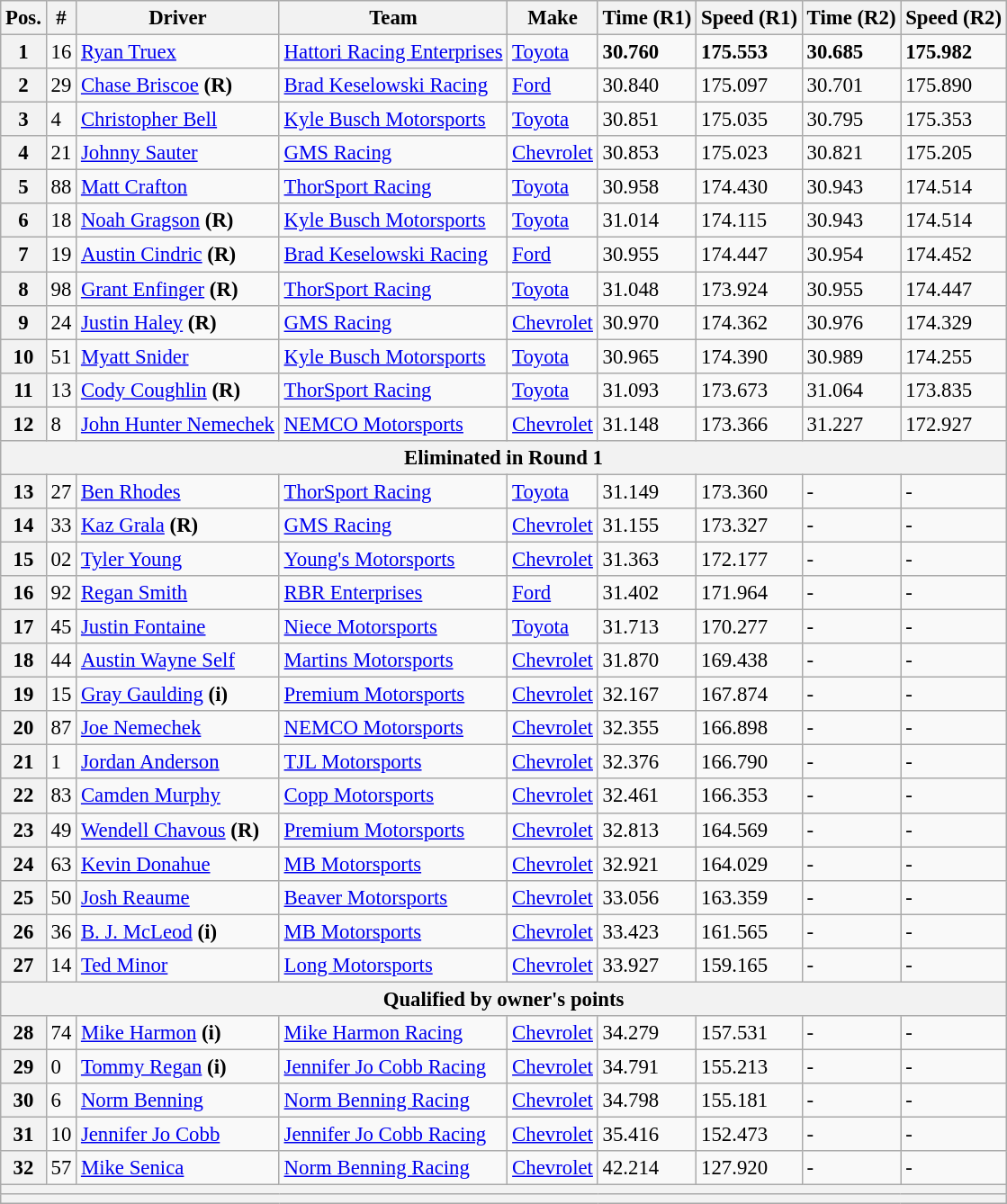<table class="wikitable" style="font-size:95%">
<tr>
<th>Pos.</th>
<th>#</th>
<th>Driver</th>
<th>Team</th>
<th>Make</th>
<th>Time (R1)</th>
<th>Speed (R1)</th>
<th>Time (R2)</th>
<th>Speed (R2)</th>
</tr>
<tr>
<th>1</th>
<td>16</td>
<td><a href='#'>Ryan Truex</a></td>
<td><a href='#'>Hattori Racing Enterprises</a></td>
<td><a href='#'>Toyota</a></td>
<td><strong>30.760</strong></td>
<td><strong>175.553</strong></td>
<td><strong>30.685</strong></td>
<td><strong>175.982</strong></td>
</tr>
<tr>
<th>2</th>
<td>29</td>
<td><a href='#'>Chase Briscoe</a> <strong>(R)</strong></td>
<td><a href='#'>Brad Keselowski Racing</a></td>
<td><a href='#'>Ford</a></td>
<td>30.840</td>
<td>175.097</td>
<td>30.701</td>
<td>175.890</td>
</tr>
<tr>
<th>3</th>
<td>4</td>
<td><a href='#'>Christopher Bell</a></td>
<td><a href='#'>Kyle Busch Motorsports</a></td>
<td><a href='#'>Toyota</a></td>
<td>30.851</td>
<td>175.035</td>
<td>30.795</td>
<td>175.353</td>
</tr>
<tr>
<th>4</th>
<td>21</td>
<td><a href='#'>Johnny Sauter</a></td>
<td><a href='#'>GMS Racing</a></td>
<td><a href='#'>Chevrolet</a></td>
<td>30.853</td>
<td>175.023</td>
<td>30.821</td>
<td>175.205</td>
</tr>
<tr>
<th>5</th>
<td>88</td>
<td><a href='#'>Matt Crafton</a></td>
<td><a href='#'>ThorSport Racing</a></td>
<td><a href='#'>Toyota</a></td>
<td>30.958</td>
<td>174.430</td>
<td>30.943</td>
<td>174.514</td>
</tr>
<tr>
<th>6</th>
<td>18</td>
<td><a href='#'>Noah Gragson</a> <strong>(R)</strong></td>
<td><a href='#'>Kyle Busch Motorsports</a></td>
<td><a href='#'>Toyota</a></td>
<td>31.014</td>
<td>174.115</td>
<td>30.943</td>
<td>174.514</td>
</tr>
<tr>
<th>7</th>
<td>19</td>
<td><a href='#'>Austin Cindric</a> <strong>(R)</strong></td>
<td><a href='#'>Brad Keselowski Racing</a></td>
<td><a href='#'>Ford</a></td>
<td>30.955</td>
<td>174.447</td>
<td>30.954</td>
<td>174.452</td>
</tr>
<tr>
<th>8</th>
<td>98</td>
<td><a href='#'>Grant Enfinger</a> <strong>(R)</strong></td>
<td><a href='#'>ThorSport Racing</a></td>
<td><a href='#'>Toyota</a></td>
<td>31.048</td>
<td>173.924</td>
<td>30.955</td>
<td>174.447</td>
</tr>
<tr>
<th>9</th>
<td>24</td>
<td><a href='#'>Justin Haley</a> <strong>(R)</strong></td>
<td><a href='#'>GMS Racing</a></td>
<td><a href='#'>Chevrolet</a></td>
<td>30.970</td>
<td>174.362</td>
<td>30.976</td>
<td>174.329</td>
</tr>
<tr>
<th>10</th>
<td>51</td>
<td><a href='#'>Myatt Snider</a></td>
<td><a href='#'>Kyle Busch Motorsports</a></td>
<td><a href='#'>Toyota</a></td>
<td>30.965</td>
<td>174.390</td>
<td>30.989</td>
<td>174.255</td>
</tr>
<tr>
<th>11</th>
<td>13</td>
<td><a href='#'>Cody Coughlin</a> <strong>(R)</strong></td>
<td><a href='#'>ThorSport Racing</a></td>
<td><a href='#'>Toyota</a></td>
<td>31.093</td>
<td>173.673</td>
<td>31.064</td>
<td>173.835</td>
</tr>
<tr>
<th>12</th>
<td>8</td>
<td><a href='#'>John Hunter Nemechek</a></td>
<td><a href='#'>NEMCO Motorsports</a></td>
<td><a href='#'>Chevrolet</a></td>
<td>31.148</td>
<td>173.366</td>
<td>31.227</td>
<td>172.927</td>
</tr>
<tr>
<th colspan="9">Eliminated in Round 1</th>
</tr>
<tr>
<th>13</th>
<td>27</td>
<td><a href='#'>Ben Rhodes</a></td>
<td><a href='#'>ThorSport Racing</a></td>
<td><a href='#'>Toyota</a></td>
<td>31.149</td>
<td>173.360</td>
<td>-</td>
<td>-</td>
</tr>
<tr>
<th>14</th>
<td>33</td>
<td><a href='#'>Kaz Grala</a> <strong>(R)</strong></td>
<td><a href='#'>GMS Racing</a></td>
<td><a href='#'>Chevrolet</a></td>
<td>31.155</td>
<td>173.327</td>
<td>-</td>
<td>-</td>
</tr>
<tr>
<th>15</th>
<td>02</td>
<td><a href='#'>Tyler Young</a></td>
<td><a href='#'>Young's Motorsports</a></td>
<td><a href='#'>Chevrolet</a></td>
<td>31.363</td>
<td>172.177</td>
<td>-</td>
<td>-</td>
</tr>
<tr>
<th>16</th>
<td>92</td>
<td><a href='#'>Regan Smith</a></td>
<td><a href='#'>RBR Enterprises</a></td>
<td><a href='#'>Ford</a></td>
<td>31.402</td>
<td>171.964</td>
<td>-</td>
<td>-</td>
</tr>
<tr>
<th>17</th>
<td>45</td>
<td><a href='#'>Justin Fontaine</a></td>
<td><a href='#'>Niece Motorsports</a></td>
<td><a href='#'>Toyota</a></td>
<td>31.713</td>
<td>170.277</td>
<td>-</td>
<td>-</td>
</tr>
<tr>
<th>18</th>
<td>44</td>
<td><a href='#'>Austin Wayne Self</a></td>
<td><a href='#'>Martins Motorsports</a></td>
<td><a href='#'>Chevrolet</a></td>
<td>31.870</td>
<td>169.438</td>
<td>-</td>
<td>-</td>
</tr>
<tr>
<th>19</th>
<td>15</td>
<td><a href='#'>Gray Gaulding</a> <strong>(i)</strong></td>
<td><a href='#'>Premium Motorsports</a></td>
<td><a href='#'>Chevrolet</a></td>
<td>32.167</td>
<td>167.874</td>
<td>-</td>
<td>-</td>
</tr>
<tr>
<th>20</th>
<td>87</td>
<td><a href='#'>Joe Nemechek</a></td>
<td><a href='#'>NEMCO Motorsports</a></td>
<td><a href='#'>Chevrolet</a></td>
<td>32.355</td>
<td>166.898</td>
<td>-</td>
<td>-</td>
</tr>
<tr>
<th>21</th>
<td>1</td>
<td><a href='#'>Jordan Anderson</a></td>
<td><a href='#'>TJL Motorsports</a></td>
<td><a href='#'>Chevrolet</a></td>
<td>32.376</td>
<td>166.790</td>
<td>-</td>
<td>-</td>
</tr>
<tr>
<th>22</th>
<td>83</td>
<td><a href='#'>Camden Murphy</a></td>
<td><a href='#'>Copp Motorsports</a></td>
<td><a href='#'>Chevrolet</a></td>
<td>32.461</td>
<td>166.353</td>
<td>-</td>
<td>-</td>
</tr>
<tr>
<th>23</th>
<td>49</td>
<td><a href='#'>Wendell Chavous</a> <strong>(R)</strong></td>
<td><a href='#'>Premium Motorsports</a></td>
<td><a href='#'>Chevrolet</a></td>
<td>32.813</td>
<td>164.569</td>
<td>-</td>
<td>-</td>
</tr>
<tr>
<th>24</th>
<td>63</td>
<td><a href='#'>Kevin Donahue</a></td>
<td><a href='#'>MB Motorsports</a></td>
<td><a href='#'>Chevrolet</a></td>
<td>32.921</td>
<td>164.029</td>
<td>-</td>
<td>-</td>
</tr>
<tr>
<th>25</th>
<td>50</td>
<td><a href='#'>Josh Reaume</a></td>
<td><a href='#'>Beaver Motorsports</a></td>
<td><a href='#'>Chevrolet</a></td>
<td>33.056</td>
<td>163.359</td>
<td>-</td>
<td>-</td>
</tr>
<tr>
<th>26</th>
<td>36</td>
<td><a href='#'>B. J. McLeod</a> <strong>(i)</strong></td>
<td><a href='#'>MB Motorsports</a></td>
<td><a href='#'>Chevrolet</a></td>
<td>33.423</td>
<td>161.565</td>
<td>-</td>
<td>-</td>
</tr>
<tr>
<th>27</th>
<td>14</td>
<td><a href='#'>Ted Minor</a></td>
<td><a href='#'>Long Motorsports</a></td>
<td><a href='#'>Chevrolet</a></td>
<td>33.927</td>
<td>159.165</td>
<td>-</td>
<td>-</td>
</tr>
<tr>
<th colspan="9">Qualified by owner's points</th>
</tr>
<tr>
<th>28</th>
<td>74</td>
<td><a href='#'>Mike Harmon</a> <strong>(i)</strong></td>
<td><a href='#'>Mike Harmon Racing</a></td>
<td><a href='#'>Chevrolet</a></td>
<td>34.279</td>
<td>157.531</td>
<td>-</td>
<td>-</td>
</tr>
<tr>
<th>29</th>
<td>0</td>
<td><a href='#'>Tommy Regan</a> <strong>(i)</strong></td>
<td><a href='#'>Jennifer Jo Cobb Racing</a></td>
<td><a href='#'>Chevrolet</a></td>
<td>34.791</td>
<td>155.213</td>
<td>-</td>
<td>-</td>
</tr>
<tr>
<th>30</th>
<td>6</td>
<td><a href='#'>Norm Benning</a></td>
<td><a href='#'>Norm Benning Racing</a></td>
<td><a href='#'>Chevrolet</a></td>
<td>34.798</td>
<td>155.181</td>
<td>-</td>
<td>-</td>
</tr>
<tr>
<th>31</th>
<td>10</td>
<td><a href='#'>Jennifer Jo Cobb</a></td>
<td><a href='#'>Jennifer Jo Cobb Racing</a></td>
<td><a href='#'>Chevrolet</a></td>
<td>35.416</td>
<td>152.473</td>
<td>-</td>
<td>-</td>
</tr>
<tr>
<th>32</th>
<td>57</td>
<td><a href='#'>Mike Senica</a></td>
<td><a href='#'>Norm Benning Racing</a></td>
<td><a href='#'>Chevrolet</a></td>
<td>42.214</td>
<td>127.920</td>
<td>-</td>
<td>-</td>
</tr>
<tr>
<th colspan="9"></th>
</tr>
<tr>
<th colspan="9"></th>
</tr>
</table>
